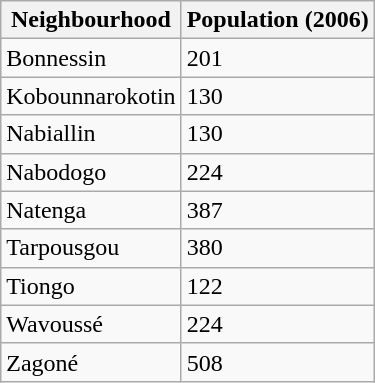<table class="wikitable">
<tr>
<th>Neighbourhood</th>
<th>Population (2006)</th>
</tr>
<tr>
<td>Bonnessin</td>
<td>201</td>
</tr>
<tr>
<td>Kobounnarokotin</td>
<td>130</td>
</tr>
<tr>
<td>Nabiallin</td>
<td>130</td>
</tr>
<tr>
<td>Nabodogo</td>
<td>224</td>
</tr>
<tr>
<td>Natenga</td>
<td>387</td>
</tr>
<tr>
<td>Tarpousgou</td>
<td>380</td>
</tr>
<tr>
<td>Tiongo</td>
<td>122</td>
</tr>
<tr>
<td>Wavoussé</td>
<td>224</td>
</tr>
<tr>
<td>Zagoné</td>
<td>508</td>
</tr>
</table>
